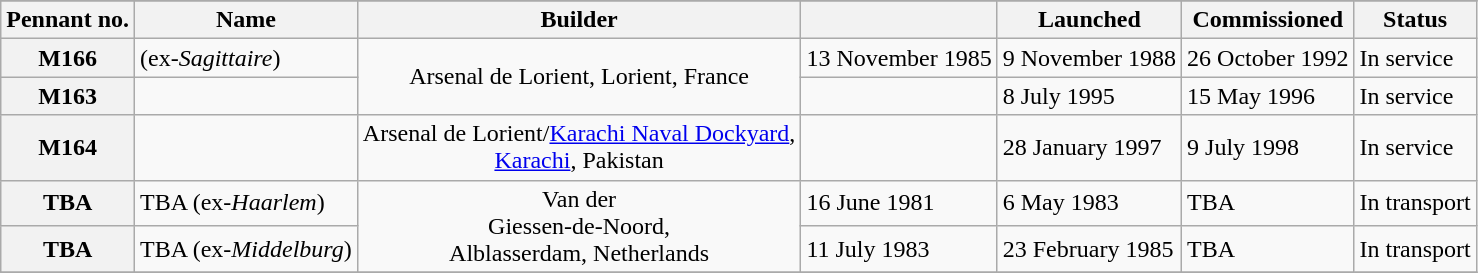<table class="wikitable plainrowheaders">
<tr>
</tr>
<tr>
<th scope="col">Pennant no.</th>
<th scope="col">Name</th>
<th scope="col">Builder</th>
<th scope="col"></th>
<th scope="col">Launched</th>
<th scope="col">Commissioned</th>
<th scope="col">Status</th>
</tr>
<tr>
<th scope="row">M166</th>
<td> (ex-<em>Sagittaire</em>)</td>
<td rowspan="2" align="center">Arsenal de Lorient, Lorient, France</td>
<td>13 November 1985</td>
<td>9 November 1988</td>
<td>26 October 1992</td>
<td>In service</td>
</tr>
<tr>
<th scope="row">M163</th>
<td></td>
<td></td>
<td>8 July 1995</td>
<td>15 May 1996</td>
<td>In service</td>
</tr>
<tr>
<th scope="row">M164</th>
<td></td>
<td align="center">Arsenal de Lorient/<a href='#'>Karachi Naval Dockyard</a>,<br><a href='#'>Karachi</a>, Pakistan</td>
<td></td>
<td>28 January 1997</td>
<td>9 July 1998</td>
<td>In service</td>
</tr>
<tr>
<th scope="row">TBA</th>
<td>TBA (ex-<em>Haarlem</em>)</td>
<td rowspan="2" align="center">Van der<br> Giessen-de-Noord,<br>Alblasserdam, Netherlands</td>
<td>16 June 1981</td>
<td>6 May 1983</td>
<td>TBA</td>
<td>In transport</td>
</tr>
<tr>
<th scope="row">TBA</th>
<td>TBA (ex-<em>Middelburg</em>)</td>
<td>11 July 1983</td>
<td>23 February 1985</td>
<td>TBA</td>
<td>In transport</td>
</tr>
<tr>
</tr>
</table>
